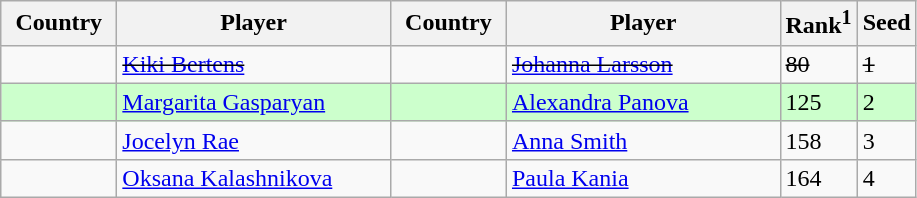<table class="sortable wikitable">
<tr>
<th width="70">Country</th>
<th width="175">Player</th>
<th width="70">Country</th>
<th width="175">Player</th>
<th>Rank<sup>1</sup></th>
<th>Seed</th>
</tr>
<tr>
<td><s></s></td>
<td><s><a href='#'>Kiki Bertens</a></s></td>
<td><s></s></td>
<td><s><a href='#'>Johanna Larsson</a></s></td>
<td><s>80</s></td>
<td><s>1</s></td>
</tr>
<tr style="background:#cfc;">
<td></td>
<td><a href='#'>Margarita Gasparyan</a></td>
<td></td>
<td><a href='#'>Alexandra Panova</a></td>
<td>125</td>
<td>2</td>
</tr>
<tr>
<td></td>
<td><a href='#'>Jocelyn Rae</a></td>
<td></td>
<td><a href='#'>Anna Smith</a></td>
<td>158</td>
<td>3</td>
</tr>
<tr>
<td></td>
<td><a href='#'>Oksana Kalashnikova</a></td>
<td></td>
<td><a href='#'>Paula Kania</a></td>
<td>164</td>
<td>4</td>
</tr>
</table>
